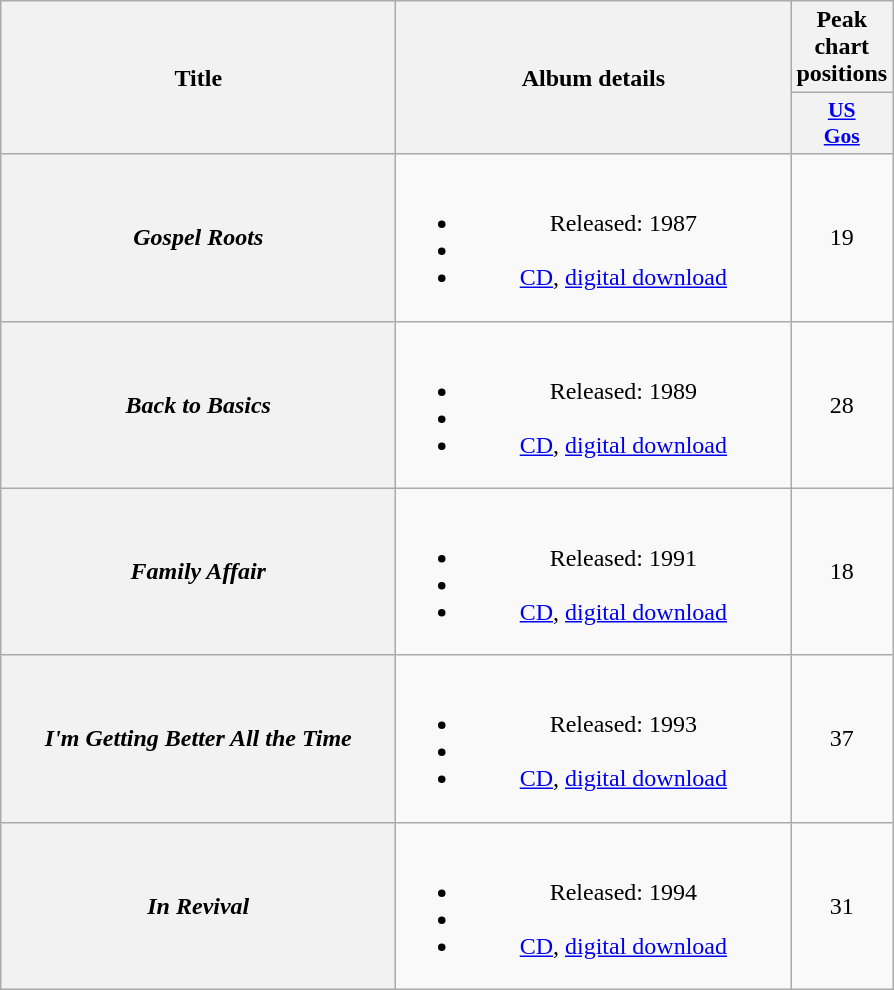<table class="wikitable plainrowheaders" style="text-align:center;">
<tr>
<th scope="col" rowspan="2" style="width:16em;">Title</th>
<th scope="col" rowspan="2" style="width:16em;">Album details</th>
<th scope="col" colspan="1">Peak chart positions</th>
</tr>
<tr>
<th style="width:3em; font-size:90%"><a href='#'>US<br>Gos</a></th>
</tr>
<tr>
<th scope="row"><em>Gospel Roots</em></th>
<td><br><ul><li>Released: 1987</li><li></li><li><a href='#'>CD</a>, <a href='#'>digital download</a></li></ul></td>
<td>19</td>
</tr>
<tr>
<th scope="row"><em>Back to Basics</em></th>
<td><br><ul><li>Released: 1989</li><li></li><li><a href='#'>CD</a>, <a href='#'>digital download</a></li></ul></td>
<td>28</td>
</tr>
<tr>
<th scope="row"><em>Family Affair</em></th>
<td><br><ul><li>Released: 1991</li><li></li><li><a href='#'>CD</a>, <a href='#'>digital download</a></li></ul></td>
<td>18</td>
</tr>
<tr>
<th scope="row"><em>I'm Getting Better All the Time</em></th>
<td><br><ul><li>Released: 1993</li><li></li><li><a href='#'>CD</a>, <a href='#'>digital download</a></li></ul></td>
<td>37</td>
</tr>
<tr>
<th scope="row"><em>In Revival</em></th>
<td><br><ul><li>Released: 1994</li><li></li><li><a href='#'>CD</a>, <a href='#'>digital download</a></li></ul></td>
<td>31</td>
</tr>
</table>
